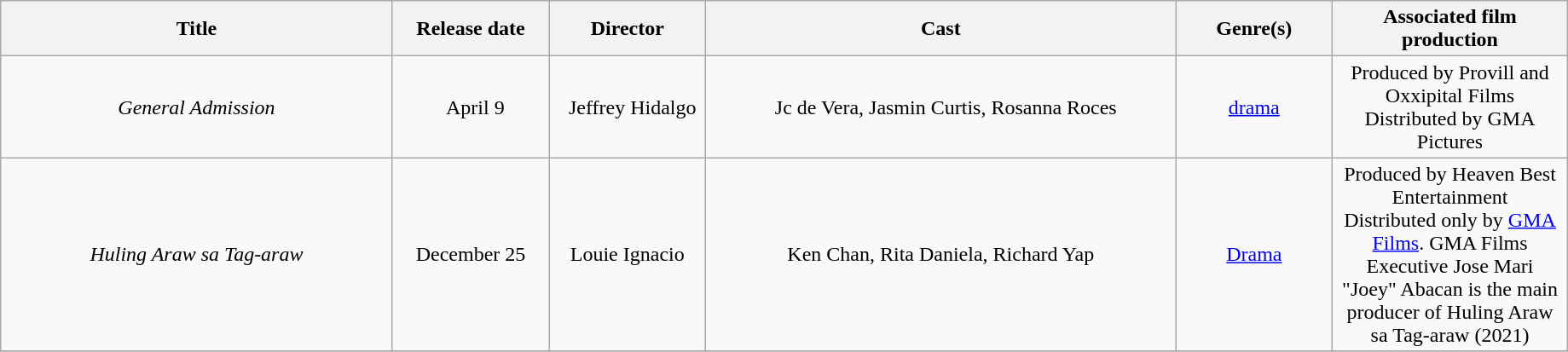<table class="wikitable" "toccolours sortable" style="width:97%; text-align:center">
<tr>
<th style="width:25%;">Title</th>
<th style="width:10%;">Release date</th>
<th style="width:10%;">Director</th>
<th style="width:30%;">Cast</th>
<th style="width:10%;">Genre(s)</th>
<th style="width:15%;">Associated film production</th>
</tr>
<tr>
<td><em>General Admission</em></td>
<td>  April 9</td>
<td>  Jeffrey Hidalgo</td>
<td>  Jc de Vera, Jasmin Curtis, Rosanna Roces</td>
<td><a href='#'>drama</a></td>
<td>Produced by Provill and Oxxipital Films<br>Distributed by GMA Pictures </td>
</tr>
<tr>
<td><em>Huling Araw sa Tag-araw</em></td>
<td>December 25</td>
<td>Louie Ignacio</td>
<td>Ken Chan, Rita Daniela, Richard Yap</td>
<td><a href='#'>Drama</a></td>
<td>Produced by Heaven Best Entertainment<br>Distributed only by <a href='#'>GMA Films</a>.
GMA Films Executive Jose Mari "Joey" Abacan is the main producer of Huling Araw sa Tag-araw (2021) </td>
</tr>
<tr>
</tr>
</table>
